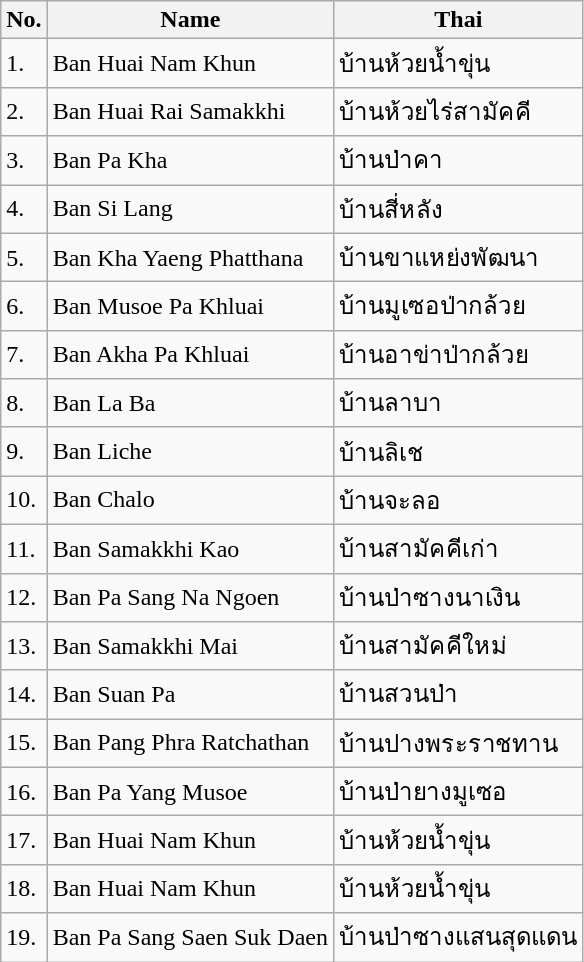<table class="wikitable sortable">
<tr>
<th>No.</th>
<th>Name</th>
<th>Thai</th>
</tr>
<tr>
<td>1.</td>
<td>Ban Huai Nam Khun</td>
<td>บ้านห้วยน้ำขุ่น</td>
</tr>
<tr>
<td>2.</td>
<td>Ban Huai Rai Samakkhi</td>
<td>บ้านห้วยไร่สามัคคี</td>
</tr>
<tr>
<td>3.</td>
<td>Ban Pa Kha</td>
<td>บ้านป่าคา</td>
</tr>
<tr>
<td>4.</td>
<td>Ban Si Lang</td>
<td>บ้านสี่หลัง</td>
</tr>
<tr>
<td>5.</td>
<td>Ban Kha Yaeng Phatthana</td>
<td>บ้านขาแหย่งพัฒนา</td>
</tr>
<tr>
<td>6.</td>
<td>Ban Musoe Pa Khluai</td>
<td>บ้านมูเซอป่ากล้วย</td>
</tr>
<tr>
<td>7.</td>
<td>Ban Akha Pa Khluai</td>
<td>บ้านอาข่าป่ากล้วย</td>
</tr>
<tr>
<td>8.</td>
<td>Ban La Ba</td>
<td>บ้านลาบา</td>
</tr>
<tr>
<td>9.</td>
<td>Ban Liche</td>
<td>บ้านลิเช</td>
</tr>
<tr>
<td>10.</td>
<td>Ban Chalo</td>
<td>บ้านจะลอ</td>
</tr>
<tr>
<td>11.</td>
<td>Ban Samakkhi Kao</td>
<td>บ้านสามัคคีเก่า</td>
</tr>
<tr>
<td>12.</td>
<td>Ban Pa Sang Na Ngoen</td>
<td>บ้านป่าซางนาเงิน</td>
</tr>
<tr>
<td>13.</td>
<td>Ban Samakkhi Mai</td>
<td>บ้านสามัคคีใหม่</td>
</tr>
<tr>
<td>14.</td>
<td>Ban Suan Pa</td>
<td>บ้านสวนป่า</td>
</tr>
<tr>
<td>15.</td>
<td>Ban Pang Phra Ratchathan</td>
<td>บ้านปางพระราชทาน</td>
</tr>
<tr>
<td>16.</td>
<td>Ban Pa Yang Musoe</td>
<td>บ้านป่ายางมูเซอ</td>
</tr>
<tr>
<td>17.</td>
<td>Ban Huai Nam Khun</td>
<td>บ้านห้วยน้ำขุ่น</td>
</tr>
<tr>
<td>18.</td>
<td>Ban Huai Nam Khun</td>
<td>บ้านห้วยน้ำขุ่น</td>
</tr>
<tr>
<td>19.</td>
<td>Ban Pa Sang Saen Suk Daen</td>
<td>บ้านป่าซางแสนสุดแดน</td>
</tr>
</table>
